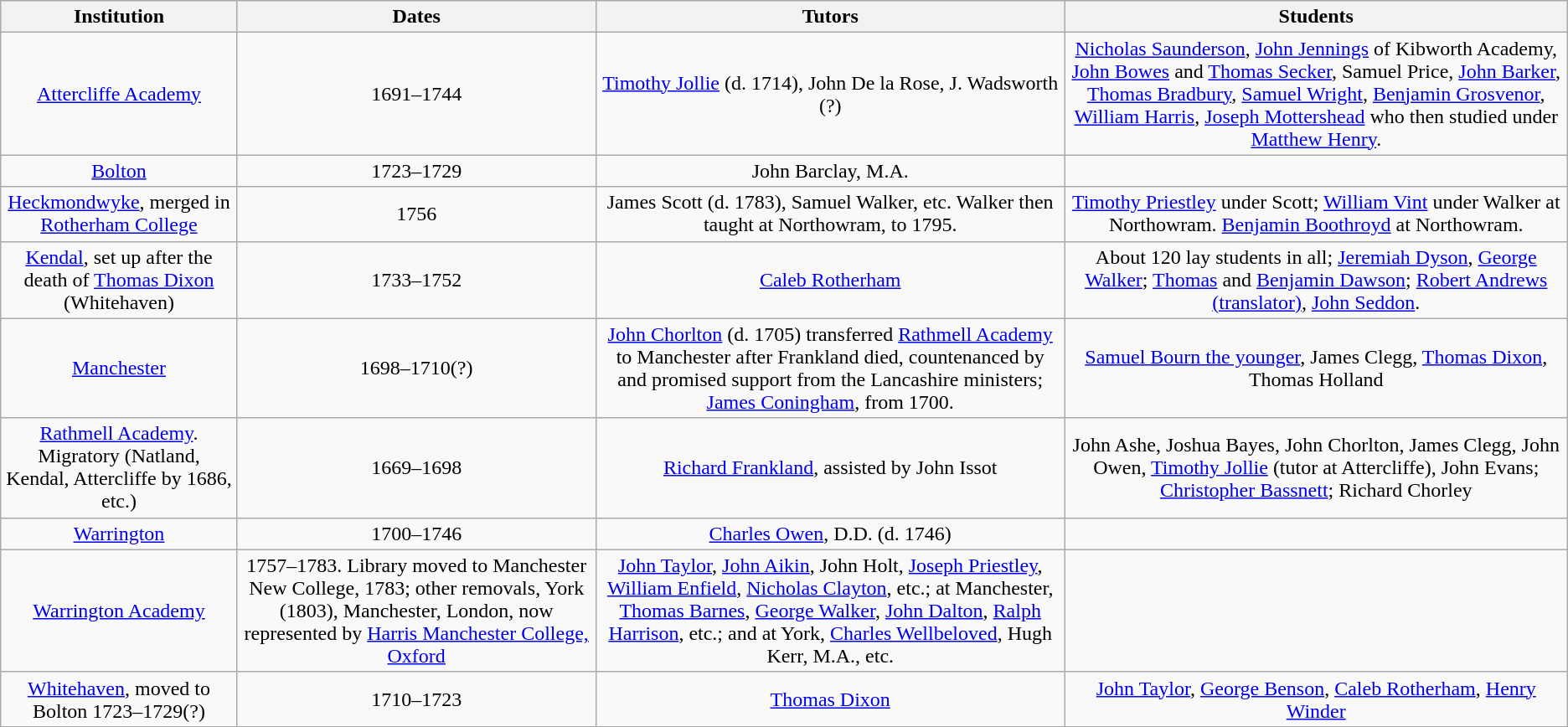<table class="wikitable plainrowheaders" style="text-align:center;" border="1">
<tr>
<th>Institution</th>
<th>Dates</th>
<th>Tutors</th>
<th>Students</th>
</tr>
<tr>
<td><a href='#'>Attercliffe Academy</a></td>
<td>1691–1744</td>
<td><a href='#'>Timothy Jollie</a> (d. 1714), John De la Rose, J. Wadsworth (?)</td>
<td><a href='#'>Nicholas Saunderson</a>, <a href='#'>John Jennings</a> of Kibworth Academy, <a href='#'>John Bowes</a> and <a href='#'>Thomas Secker</a>, Samuel Price, <a href='#'>John Barker</a>, <a href='#'>Thomas Bradbury</a>, <a href='#'>Samuel Wright</a>, <a href='#'>Benjamin Grosvenor</a>, <a href='#'>William Harris</a>, <a href='#'>Joseph Mottershead</a> who then studied under <a href='#'>Matthew Henry</a>.</td>
</tr>
<tr>
<td><a href='#'>Bolton</a></td>
<td>1723–1729</td>
<td>John Barclay, M.A.</td>
<td></td>
</tr>
<tr>
<td><a href='#'>Heckmondwyke</a>, merged in <a href='#'>Rotherham College</a></td>
<td>1756</td>
<td>James Scott (d. 1783), Samuel Walker, etc. Walker then taught at Northowram, to 1795.</td>
<td><a href='#'>Timothy Priestley</a> under Scott; <a href='#'>William Vint</a> under Walker at Northowram. <a href='#'>Benjamin Boothroyd</a> at Northowram.</td>
</tr>
<tr>
<td><a href='#'>Kendal</a>, set up after the death of <a href='#'>Thomas Dixon</a> (Whitehaven)</td>
<td>1733–1752</td>
<td><a href='#'>Caleb Rotherham</a></td>
<td>About 120 lay students in all; <a href='#'>Jeremiah Dyson</a>, <a href='#'>George Walker</a>; <a href='#'>Thomas</a> and <a href='#'>Benjamin Dawson</a>; <a href='#'>Robert Andrews (translator)</a>, <a href='#'>John Seddon</a>.</td>
</tr>
<tr>
<td><a href='#'>Manchester</a></td>
<td>1698–1710(?)</td>
<td><a href='#'>John Chorlton</a> (d. 1705) transferred <a href='#'>Rathmell Academy</a> to Manchester after Frankland died, countenanced by and promised support from the Lancashire ministers; <a href='#'>James Coningham</a>, from 1700.</td>
<td><a href='#'>Samuel Bourn the younger</a>, James Clegg, <a href='#'>Thomas Dixon</a>, Thomas Holland</td>
</tr>
<tr>
<td><a href='#'>Rathmell Academy</a>. Migratory (Natland, Kendal, Attercliffe by 1686, etc.)</td>
<td>1669–1698</td>
<td><a href='#'>Richard Frankland</a>, assisted by John Issot</td>
<td>John Ashe, Joshua Bayes, John Chorlton, James Clegg, John Owen, <a href='#'>Timothy Jollie</a> (tutor at Attercliffe), John Evans; <a href='#'>Christopher Bassnett</a>; Richard Chorley</td>
</tr>
<tr>
<td><a href='#'>Warrington</a></td>
<td>1700–1746</td>
<td><a href='#'>Charles Owen</a>, D.D. (d. 1746)</td>
<td></td>
</tr>
<tr>
<td><a href='#'>Warrington Academy</a></td>
<td>1757–1783. Library moved to Manchester New College, 1783; other removals, York (1803), Manchester, London, now represented by <a href='#'>Harris Manchester College, Oxford</a></td>
<td><a href='#'>John Taylor</a>, <a href='#'>John Aikin</a>, John Holt, <a href='#'>Joseph Priestley</a>, <a href='#'>William Enfield</a>, <a href='#'>Nicholas Clayton</a>, etc.; at Manchester, <a href='#'>Thomas Barnes</a>, <a href='#'>George Walker</a>, <a href='#'>John Dalton</a>, <a href='#'>Ralph Harrison</a>, etc.; and at York, <a href='#'>Charles Wellbeloved</a>, Hugh Kerr, M.A., etc.</td>
<td></td>
</tr>
<tr>
<td><a href='#'>Whitehaven</a>, moved to Bolton 1723–1729(?)</td>
<td>1710–1723</td>
<td><a href='#'>Thomas Dixon</a></td>
<td><a href='#'>John Taylor</a>, <a href='#'>George Benson</a>, <a href='#'>Caleb Rotherham</a>, <a href='#'>Henry Winder</a></td>
</tr>
</table>
